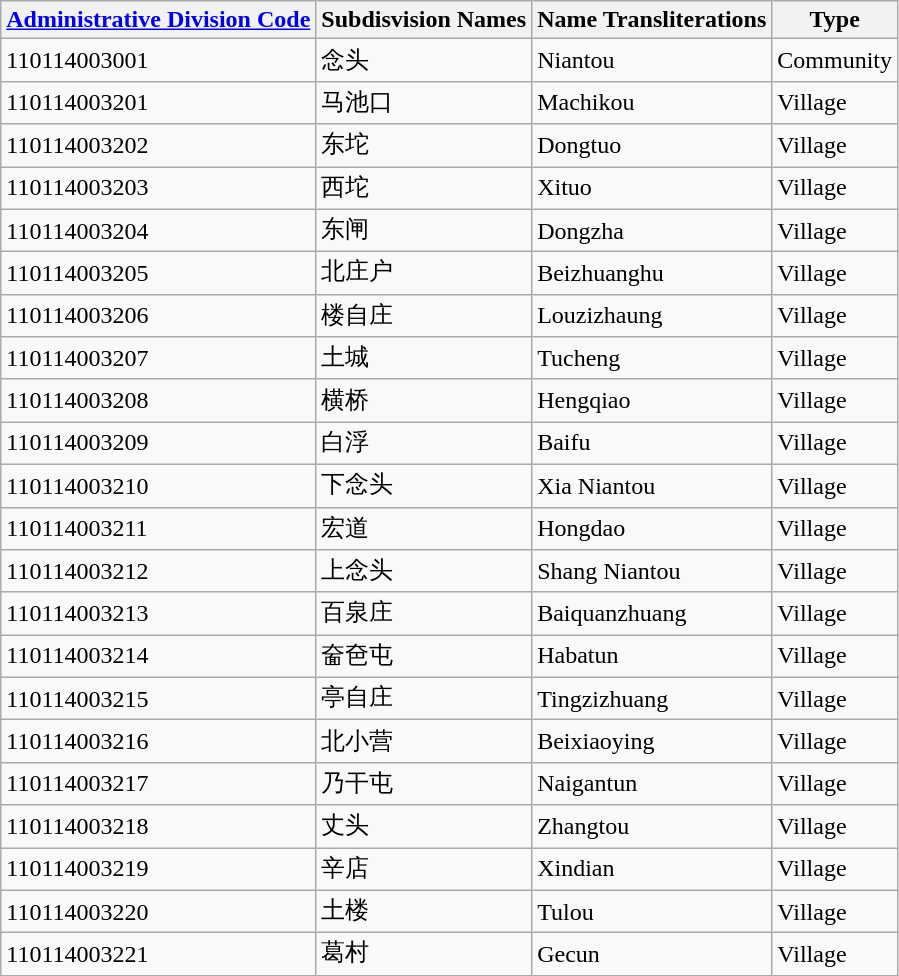<table class="wikitable sortable">
<tr>
<th><a href='#'>Administrative Division Code</a></th>
<th>Subdisvision Names</th>
<th>Name Transliterations</th>
<th>Type</th>
</tr>
<tr>
<td>110114003001</td>
<td>念头</td>
<td>Niantou</td>
<td>Community</td>
</tr>
<tr>
<td>110114003201</td>
<td>马池口</td>
<td>Machikou</td>
<td>Village</td>
</tr>
<tr>
<td>110114003202</td>
<td>东坨</td>
<td>Dongtuo</td>
<td>Village</td>
</tr>
<tr>
<td>110114003203</td>
<td>西坨</td>
<td>Xituo</td>
<td>Village</td>
</tr>
<tr>
<td>110114003204</td>
<td>东闸</td>
<td>Dongzha</td>
<td>Village</td>
</tr>
<tr>
<td>110114003205</td>
<td>北庄户</td>
<td>Beizhuanghu</td>
<td>Village</td>
</tr>
<tr>
<td>110114003206</td>
<td>楼自庄</td>
<td>Louzizhaung</td>
<td>Village</td>
</tr>
<tr>
<td>110114003207</td>
<td>土城</td>
<td>Tucheng</td>
<td>Village</td>
</tr>
<tr>
<td>110114003208</td>
<td>横桥</td>
<td>Hengqiao</td>
<td>Village</td>
</tr>
<tr>
<td>110114003209</td>
<td>白浮</td>
<td>Baifu</td>
<td>Village</td>
</tr>
<tr>
<td>110114003210</td>
<td>下念头</td>
<td>Xia Niantou</td>
<td>Village</td>
</tr>
<tr>
<td>110114003211</td>
<td>宏道</td>
<td>Hongdao</td>
<td>Village</td>
</tr>
<tr>
<td>110114003212</td>
<td>上念头</td>
<td>Shang Niantou</td>
<td>Village</td>
</tr>
<tr>
<td>110114003213</td>
<td>百泉庄</td>
<td>Baiquanzhuang</td>
<td>Village</td>
</tr>
<tr>
<td>110114003214</td>
<td>奤夿屯</td>
<td>Habatun</td>
<td>Village</td>
</tr>
<tr>
<td>110114003215</td>
<td>亭自庄</td>
<td>Tingzizhuang</td>
<td>Village</td>
</tr>
<tr>
<td>110114003216</td>
<td>北小营</td>
<td>Beixiaoying</td>
<td>Village</td>
</tr>
<tr>
<td>110114003217</td>
<td>乃干屯</td>
<td>Naigantun</td>
<td>Village</td>
</tr>
<tr>
<td>110114003218</td>
<td>丈头</td>
<td>Zhangtou</td>
<td>Village</td>
</tr>
<tr>
<td>110114003219</td>
<td>辛店</td>
<td>Xindian</td>
<td>Village</td>
</tr>
<tr>
<td>110114003220</td>
<td>土楼</td>
<td>Tulou</td>
<td>Village</td>
</tr>
<tr>
<td>110114003221</td>
<td>葛村</td>
<td>Gecun</td>
<td>Village</td>
</tr>
</table>
